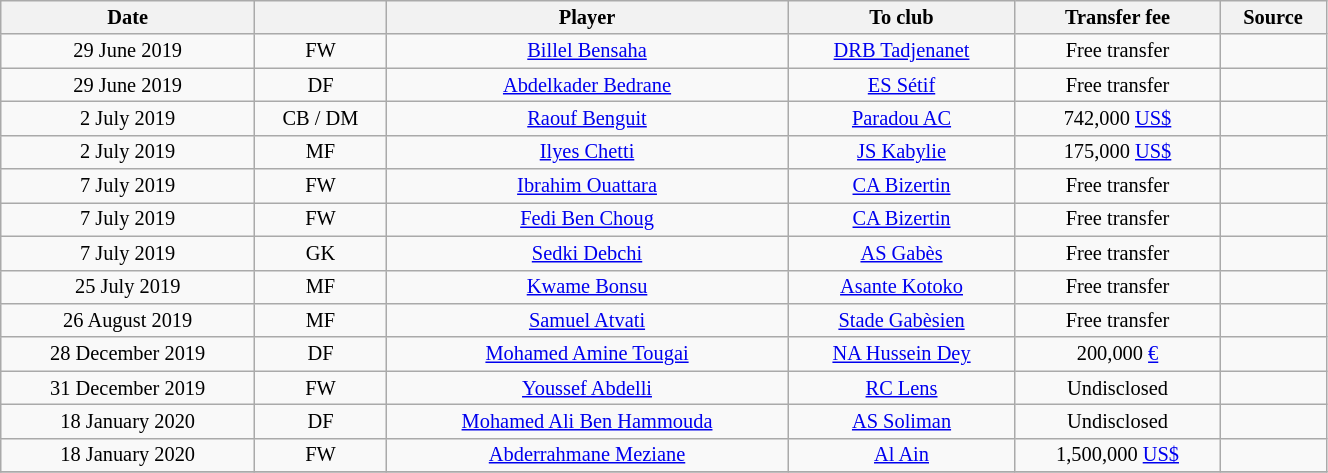<table class="wikitable sortable" style="width:70%; text-align:center; font-size:85%; text-align:centre;">
<tr>
<th>Date</th>
<th></th>
<th>Player</th>
<th>To club</th>
<th>Transfer fee</th>
<th>Source</th>
</tr>
<tr>
<td>29 June 2019</td>
<td>FW</td>
<td> <a href='#'>Billel Bensaha</a></td>
<td> <a href='#'>DRB Tadjenanet</a></td>
<td>Free transfer</td>
<td></td>
</tr>
<tr>
<td>29 June 2019</td>
<td>DF</td>
<td> <a href='#'>Abdelkader Bedrane</a></td>
<td> <a href='#'>ES Sétif</a></td>
<td>Free transfer</td>
<td></td>
</tr>
<tr>
<td>2 July 2019</td>
<td>CB / DM</td>
<td> <a href='#'>Raouf Benguit</a></td>
<td> <a href='#'>Paradou AC</a></td>
<td>742,000 <a href='#'>US$</a></td>
<td></td>
</tr>
<tr>
<td>2 July 2019</td>
<td>MF</td>
<td> <a href='#'>Ilyes Chetti</a></td>
<td> <a href='#'>JS Kabylie</a></td>
<td>175,000 <a href='#'>US$</a></td>
<td></td>
</tr>
<tr>
<td>7 July 2019</td>
<td>FW</td>
<td> <a href='#'>Ibrahim Ouattara</a></td>
<td><a href='#'>CA Bizertin</a></td>
<td>Free transfer</td>
<td></td>
</tr>
<tr>
<td>7 July 2019</td>
<td>FW</td>
<td> <a href='#'>Fedi Ben Choug</a></td>
<td><a href='#'>CA Bizertin</a></td>
<td>Free transfer</td>
<td></td>
</tr>
<tr>
<td>7 July 2019</td>
<td>GK</td>
<td> <a href='#'>Sedki Debchi</a></td>
<td><a href='#'>AS Gabès</a></td>
<td>Free transfer</td>
<td></td>
</tr>
<tr>
<td>25 July 2019</td>
<td>MF</td>
<td> <a href='#'>Kwame Bonsu</a></td>
<td> <a href='#'>Asante Kotoko</a></td>
<td>Free transfer</td>
<td></td>
</tr>
<tr>
<td>26 August 2019</td>
<td>MF</td>
<td> <a href='#'>Samuel Atvati</a></td>
<td><a href='#'>Stade Gabèsien</a></td>
<td>Free transfer</td>
<td></td>
</tr>
<tr>
<td>28 December 2019</td>
<td>DF</td>
<td> <a href='#'>Mohamed Amine Tougai</a></td>
<td> <a href='#'>NA Hussein Dey</a></td>
<td>200,000 <a href='#'>€</a></td>
<td></td>
</tr>
<tr>
<td>31 December 2019</td>
<td>FW</td>
<td> <a href='#'>Youssef Abdelli</a></td>
<td> <a href='#'>RC Lens</a></td>
<td>Undisclosed</td>
<td></td>
</tr>
<tr>
<td>18 January 2020</td>
<td>DF</td>
<td> <a href='#'>Mohamed Ali Ben Hammouda</a></td>
<td><a href='#'>AS Soliman</a></td>
<td>Undisclosed</td>
<td></td>
</tr>
<tr>
<td>18 January 2020</td>
<td>FW</td>
<td> <a href='#'>Abderrahmane Meziane</a></td>
<td> <a href='#'>Al Ain</a></td>
<td>1,500,000 <a href='#'>US$</a></td>
<td></td>
</tr>
<tr>
</tr>
</table>
